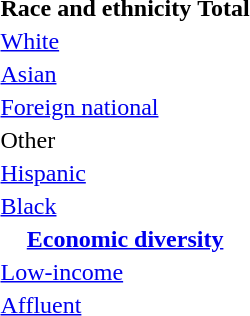<table font-size:80%;">
<tr>
<th>Race and ethnicity</th>
<th colspan="2" data-sort-type=number>Total</th>
</tr>
<tr>
<td><a href='#'>White</a></td>
<td align=right></td>
</tr>
<tr>
<td><a href='#'>Asian</a></td>
<td align=right></td>
</tr>
<tr>
<td><a href='#'>Foreign national</a></td>
<td align=right></td>
</tr>
<tr>
<td>Other</td>
<td align=right></td>
</tr>
<tr>
<td><a href='#'>Hispanic</a></td>
<td align=right></td>
</tr>
<tr>
<td><a href='#'>Black</a></td>
<td align=right></td>
</tr>
<tr>
<th colspan="4" data-sort-type=number><a href='#'>Economic diversity</a></th>
</tr>
<tr>
<td><a href='#'>Low-income</a></td>
<td align=right></td>
</tr>
<tr>
<td><a href='#'>Affluent</a></td>
<td align=right></td>
</tr>
</table>
